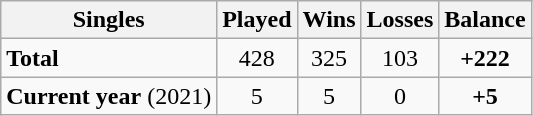<table class="wikitable" style="text-align:center">
<tr>
<th>Singles</th>
<th>Played</th>
<th>Wins</th>
<th>Losses</th>
<th>Balance</th>
</tr>
<tr>
<td align=left><strong>Total</strong></td>
<td>428</td>
<td>325</td>
<td>103</td>
<td><strong>+222</strong></td>
</tr>
<tr>
<td align=left><strong>Current year</strong> (2021)</td>
<td>5</td>
<td>5</td>
<td>0</td>
<td><strong>+5</strong></td>
</tr>
</table>
